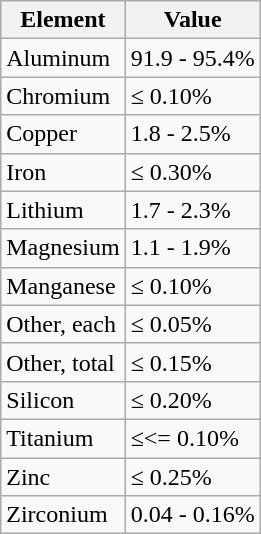<table class="wikitable">
<tr>
<th>Element</th>
<th>Value</th>
</tr>
<tr>
<td>Aluminum</td>
<td>91.9 - 95.4%</td>
</tr>
<tr>
<td>Chromium</td>
<td>≤ 0.10%</td>
</tr>
<tr>
<td>Copper</td>
<td>1.8 - 2.5%</td>
</tr>
<tr>
<td>Iron</td>
<td>≤ 0.30%</td>
</tr>
<tr>
<td>Lithium</td>
<td>1.7 - 2.3%</td>
</tr>
<tr>
<td>Magnesium</td>
<td>1.1 - 1.9%</td>
</tr>
<tr>
<td>Manganese</td>
<td>≤ 0.10%</td>
</tr>
<tr>
<td>Other, each</td>
<td>≤ 0.05%</td>
</tr>
<tr>
<td>Other, total</td>
<td>≤ 0.15%</td>
</tr>
<tr>
<td>Silicon</td>
<td>≤ 0.20%</td>
</tr>
<tr>
<td>Titanium</td>
<td>≤<= 0.10%</td>
</tr>
<tr>
<td>Zinc</td>
<td>≤ 0.25%</td>
</tr>
<tr>
<td>Zirconium</td>
<td>0.04 - 0.16%</td>
</tr>
</table>
